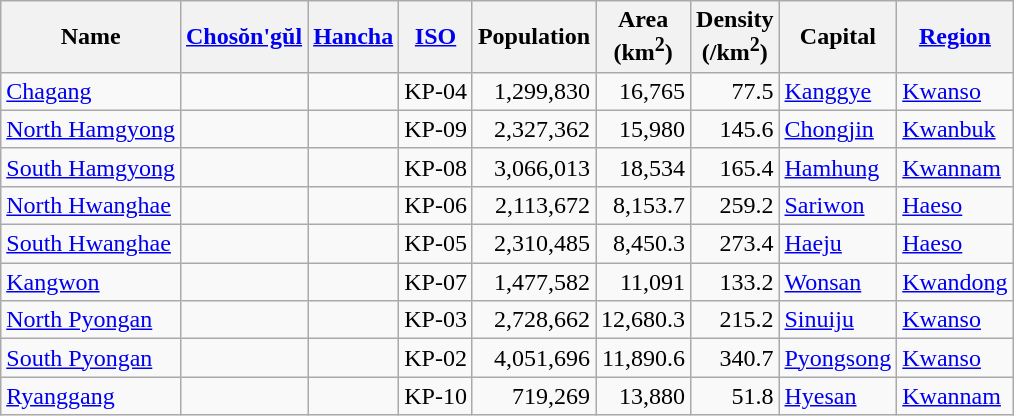<table class="wikitable sortable">
<tr>
<th>Name</th>
<th><a href='#'>Chosŏn'gŭl</a></th>
<th><a href='#'>Hancha</a></th>
<th><a href='#'>ISO</a></th>
<th>Population</th>
<th>Area<br>(km<sup>2</sup>)</th>
<th>Density<br>(/km<sup>2</sup>)</th>
<th>Capital</th>
<th><a href='#'>Region</a></th>
</tr>
<tr>
<td><a href='#'>Chagang</a></td>
<td><span></span></td>
<td><span></span></td>
<td>KP-04</td>
<td align="right">1,299,830</td>
<td align="right">16,765</td>
<td align="right">77.5</td>
<td><a href='#'>Kanggye</a></td>
<td><a href='#'>Kwanso</a></td>
</tr>
<tr>
<td><a href='#'>North Hamgyong</a></td>
<td><span></span></td>
<td><span></span></td>
<td>KP-09</td>
<td align="right">2,327,362</td>
<td align="right">15,980</td>
<td align="right">145.6</td>
<td><a href='#'>Chongjin</a></td>
<td><a href='#'>Kwanbuk</a></td>
</tr>
<tr>
<td><a href='#'>South Hamgyong</a></td>
<td><span></span></td>
<td><span></span></td>
<td>KP-08</td>
<td align="right">3,066,013</td>
<td align="right">18,534</td>
<td align="right">165.4</td>
<td><a href='#'>Hamhung</a></td>
<td><a href='#'>Kwannam</a></td>
</tr>
<tr>
<td><a href='#'>North Hwanghae</a></td>
<td><span></span></td>
<td><span></span></td>
<td>KP-06</td>
<td align="right">2,113,672</td>
<td align="right">8,153.7</td>
<td align="right">259.2</td>
<td><a href='#'>Sariwon</a></td>
<td><a href='#'>Haeso</a></td>
</tr>
<tr>
<td><a href='#'>South Hwanghae</a></td>
<td><span></span></td>
<td><span></span></td>
<td>KP-05</td>
<td align="right">2,310,485</td>
<td align="right">8,450.3</td>
<td align="right">273.4</td>
<td><a href='#'>Haeju</a></td>
<td><a href='#'>Haeso</a></td>
</tr>
<tr>
<td><a href='#'>Kangwon</a></td>
<td><span></span></td>
<td><span></span></td>
<td>KP-07</td>
<td align="right">1,477,582</td>
<td align="right">11,091</td>
<td align="right">133.2</td>
<td><a href='#'>Wonsan</a></td>
<td><a href='#'>Kwandong</a></td>
</tr>
<tr>
<td><a href='#'>North Pyongan</a></td>
<td><span></span></td>
<td><span></span></td>
<td>KP-03</td>
<td align="right">2,728,662</td>
<td align="right">12,680.3</td>
<td align="right">215.2</td>
<td><a href='#'>Sinuiju</a></td>
<td><a href='#'>Kwanso</a></td>
</tr>
<tr>
<td><a href='#'>South Pyongan</a></td>
<td><span></span></td>
<td><span></span></td>
<td>KP-02</td>
<td align="right">4,051,696</td>
<td align="right">11,890.6</td>
<td align="right">340.7</td>
<td><a href='#'>Pyongsong</a></td>
<td><a href='#'>Kwanso</a></td>
</tr>
<tr>
<td><a href='#'>Ryanggang</a></td>
<td><span></span></td>
<td><span></span></td>
<td>KP-10</td>
<td align="right">719,269</td>
<td align="right">13,880</td>
<td align="right">51.8</td>
<td><a href='#'>Hyesan</a></td>
<td><a href='#'>Kwannam</a></td>
</tr>
</table>
